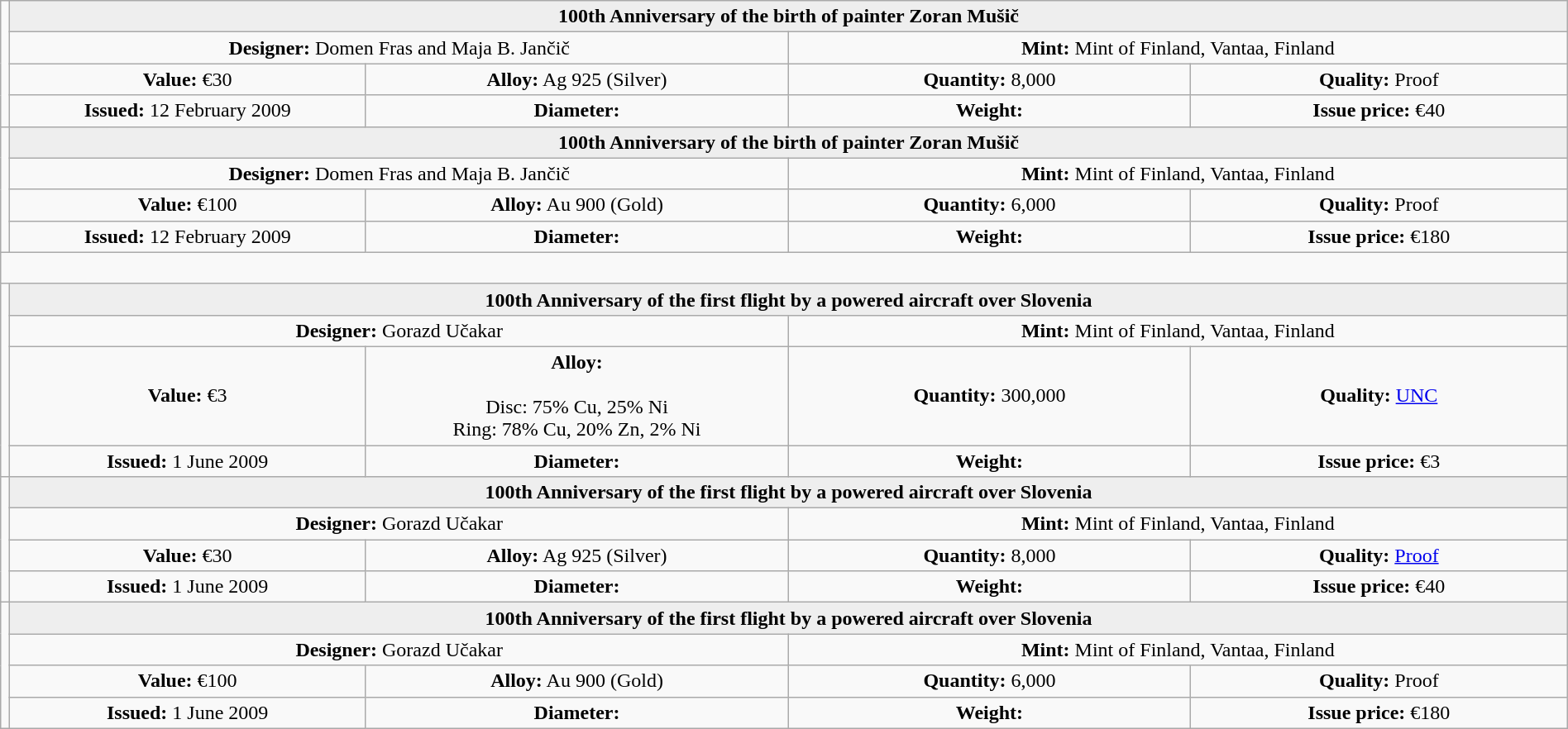<table class="wikitable" style="width:100%;">
<tr>
<td rowspan="4"  style="text-align:center; width:330px; white-space:nowrap;"></td>
<th colspan="4"  style="text-align:center; background:#eee;">100th Anniversary of the birth of painter Zoran Mušič </th>
</tr>
<tr style="text-align:center;">
<td colspan="2"  style="width:50%; "><strong>Designer:</strong> Domen Fras and Maja B. Jančič</td>
<td colspan="2"  style="width:50%; "><strong>Mint:</strong> Mint of Finland, Vantaa, Finland</td>
</tr>
<tr>
<td align=center><strong>Value:</strong> €30</td>
<td align=center><strong>Alloy:</strong> Ag 925 (Silver)</td>
<td align=center><strong>Quantity:</strong> 8,000</td>
<td align=center><strong>Quality:</strong> Proof</td>
</tr>
<tr>
<td align=center><strong>Issued:</strong> 12 February 2009</td>
<td align=center><strong>Diameter:</strong> </td>
<td align=center><strong>Weight:</strong> </td>
<td align=center><strong>Issue price:</strong> €40</td>
</tr>
<tr>
<td rowspan="4"  style="text-align:center; width:330px; white-space:nowrap;"></td>
<th colspan="4"  style="text-align:center; background:#eee;">100th Anniversary of the birth of painter Zoran Mušič </th>
</tr>
<tr style="text-align:center;">
<td colspan="2"  style="width:50%; "><strong>Designer:</strong> Domen Fras and Maja B. Jančič</td>
<td colspan="2"  style="width:50%; "><strong>Mint:</strong> Mint of Finland, Vantaa, Finland</td>
</tr>
<tr>
<td align=center><strong>Value:</strong> €100</td>
<td align=center><strong>Alloy:</strong> Au 900 (Gold)</td>
<td align=center><strong>Quantity:</strong> 6,000</td>
<td align=center><strong>Quality:</strong> Proof</td>
</tr>
<tr>
<td align=center><strong>Issued:</strong> 12 February 2009</td>
<td align=center><strong>Diameter:</strong> </td>
<td align=center><strong>Weight:</strong> </td>
<td align=center><strong>Issue price:</strong> €180</td>
</tr>
<tr>
<td colspan="5" style="text-align:left;"> </td>
</tr>
<tr>
<td rowspan="4"  style="text-align:center; width:330px; white-space:nowrap;"></td>
<th colspan="4"  style="text-align:center; background:#eee;">100th Anniversary of the first flight by a powered aircraft over Slovenia </th>
</tr>
<tr style="text-align:center;">
<td colspan="2"  style="width:50%; "><strong>Designer:</strong> Gorazd Učakar</td>
<td colspan="2"  style="width:50%; "><strong>Mint:</strong> Mint of Finland, Vantaa, Finland</td>
</tr>
<tr>
<td align=center><strong>Value:</strong> €3</td>
<td align=center><strong>Alloy:</strong><br><br>Disc: 75% Cu, 25% Ni <br>
Ring: 78% Cu, 20% Zn, 2% Ni</td>
<td align=center><strong>Quantity:</strong> 300,000</td>
<td align=center><strong>Quality:</strong> <a href='#'>UNC</a></td>
</tr>
<tr>
<td align=center><strong>Issued:</strong> 1 June 2009</td>
<td align=center><strong>Diameter:</strong> </td>
<td align=center><strong>Weight:</strong> </td>
<td align=center><strong>Issue price:</strong> €3</td>
</tr>
<tr>
<td rowspan="4"  style="text-align:center; width:330px; white-space:nowrap;"></td>
<th colspan="4"  style="text-align:center; background:#eee;">100th Anniversary of the first flight by a powered aircraft over Slovenia </th>
</tr>
<tr style="text-align:center;">
<td colspan="2"  style="width:50%; "><strong>Designer:</strong> Gorazd Učakar</td>
<td colspan="2"  style="width:50%; "><strong>Mint:</strong> Mint of Finland, Vantaa, Finland</td>
</tr>
<tr>
<td align=center><strong>Value:</strong> €30</td>
<td align=center><strong>Alloy:</strong> Ag 925 (Silver)</td>
<td align=center><strong>Quantity:</strong> 8,000</td>
<td align=center><strong>Quality:</strong> <a href='#'>Proof</a></td>
</tr>
<tr>
<td align=center><strong>Issued:</strong> 1 June 2009</td>
<td align=center><strong>Diameter:</strong> </td>
<td align=center><strong>Weight:</strong> </td>
<td align=center><strong>Issue price:</strong> €40</td>
</tr>
<tr>
<td rowspan="4"  style="text-align:center; width:330px; white-space:nowrap;"></td>
<th colspan="4"  style="text-align:center; background:#eee;">100th Anniversary of the first flight by a powered aircraft over Slovenia </th>
</tr>
<tr style="text-align:center;">
<td colspan="2"  style="width:50%; "><strong>Designer:</strong> Gorazd Učakar</td>
<td colspan="2"  style="width:50%; "><strong>Mint:</strong> Mint of Finland, Vantaa, Finland</td>
</tr>
<tr>
<td align=center><strong>Value:</strong> €100</td>
<td align=center><strong>Alloy:</strong> Au 900 (Gold)</td>
<td align=center><strong>Quantity:</strong> 6,000</td>
<td align=center><strong>Quality:</strong> Proof</td>
</tr>
<tr>
<td align=center><strong>Issued:</strong> 1 June 2009</td>
<td align=center><strong>Diameter:</strong> </td>
<td align=center><strong>Weight:</strong> </td>
<td align=center><strong>Issue price:</strong> €180</td>
</tr>
</table>
